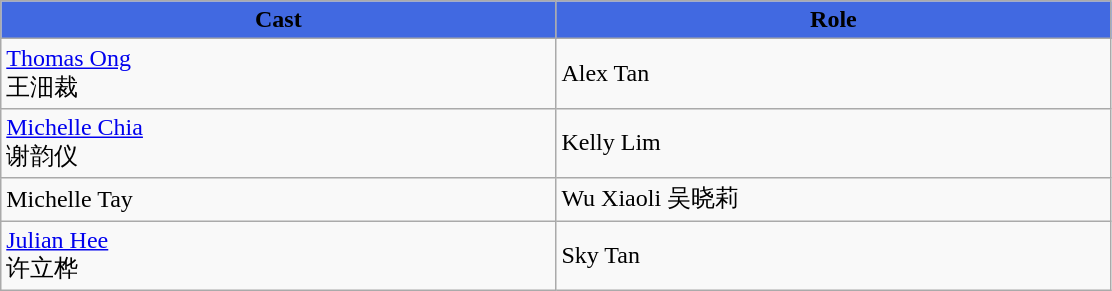<table class="wikitable">
<tr>
<th style="background:RoyalBlue; width:17%">Cast</th>
<th style="background:RoyalBlue; width:17%">Role</th>
</tr>
<tr>
<td><a href='#'>Thomas Ong</a> <br> 王沺裁</td>
<td>Alex Tan</td>
</tr>
<tr>
<td><a href='#'>Michelle Chia</a> <br> 谢韵仪</td>
<td>Kelly Lim</td>
</tr>
<tr>
<td>Michelle Tay</td>
<td>Wu Xiaoli 吴晓莉</td>
</tr>
<tr>
<td><a href='#'>Julian Hee</a> <br> 许立桦</td>
<td>Sky Tan</td>
</tr>
</table>
